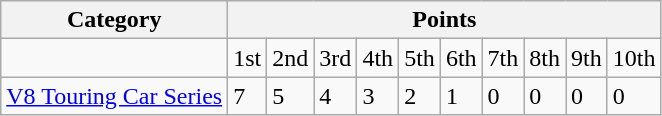<table class="wikitable">
<tr>
<th>Category</th>
<th colspan="10">Points</th>
</tr>
<tr>
<td></td>
<td>1st</td>
<td>2nd</td>
<td>3rd</td>
<td>4th</td>
<td>5th</td>
<td>6th</td>
<td>7th</td>
<td>8th</td>
<td>9th</td>
<td>10th</td>
</tr>
<tr>
<td><a href='#'>V8 Touring Car Series</a></td>
<td>7</td>
<td>5</td>
<td>4</td>
<td>3</td>
<td>2</td>
<td>1</td>
<td>0</td>
<td>0</td>
<td>0</td>
<td>0</td>
</tr>
</table>
